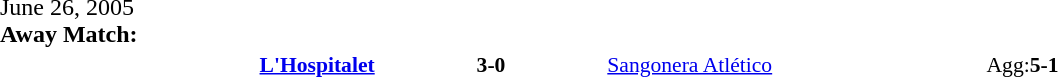<table width=100% cellspacing=1>
<tr>
<th width=20%></th>
<th width=12%></th>
<th width=20%></th>
<th></th>
</tr>
<tr>
<td>June 26, 2005<br><strong>Away Match:</strong></td>
</tr>
<tr style=font-size:90%>
<td align=right><strong><a href='#'>L'Hospitalet</a></strong></td>
<td align=center><strong>3-0</strong></td>
<td><a href='#'>Sangonera Atlético</a></td>
<td>Agg:<strong>5-1</strong></td>
</tr>
</table>
